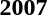<table>
<tr>
<td><strong>2007</strong><br></td>
</tr>
</table>
